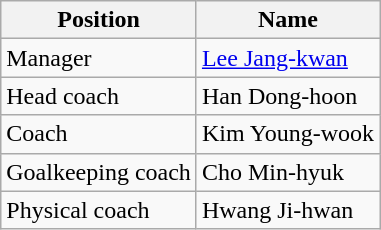<table class="wikitable">
<tr>
<th>Position</th>
<th>Name</th>
</tr>
<tr>
<td>Manager</td>
<td> <a href='#'>Lee Jang-kwan</a></td>
</tr>
<tr>
<td>Head coach</td>
<td> Han Dong-hoon</td>
</tr>
<tr>
<td>Coach</td>
<td> Kim Young-wook</td>
</tr>
<tr>
<td>Goalkeeping coach</td>
<td> Cho Min-hyuk</td>
</tr>
<tr>
<td>Physical coach</td>
<td> Hwang Ji-hwan</td>
</tr>
</table>
